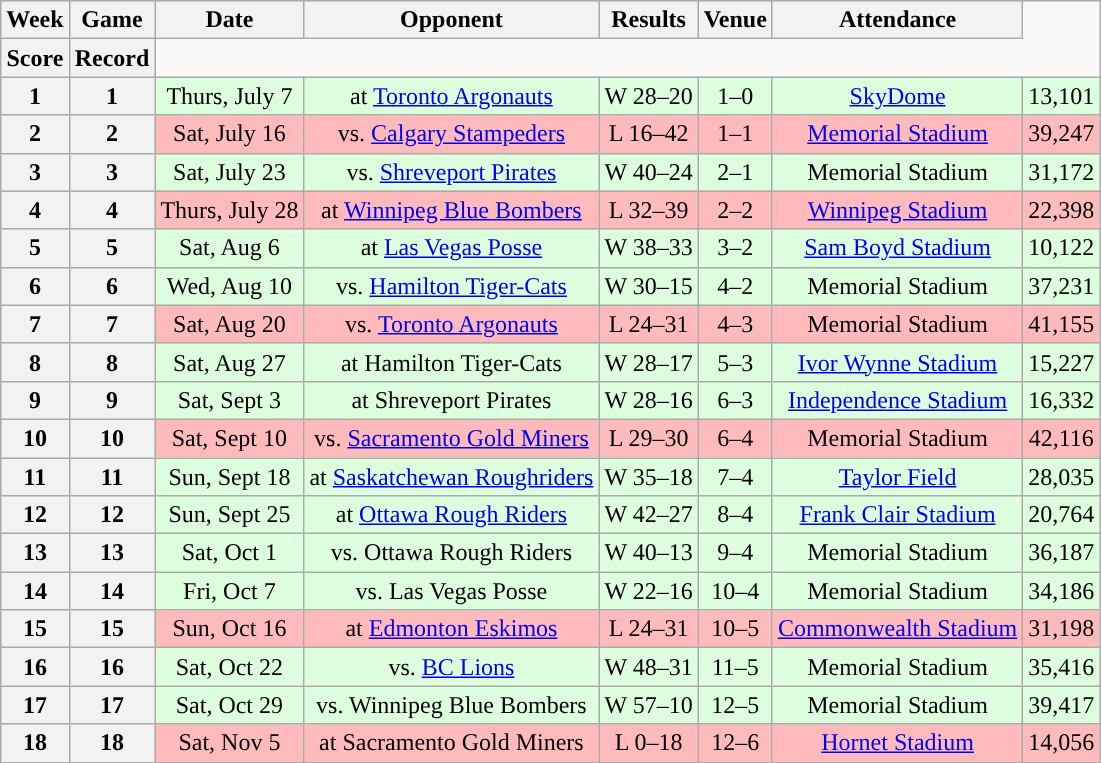<table class="wikitable" style="text-align:center">
<tr>
<th>Week</th>
<th>Game</th>
<th>Date</th>
<th>Opponent</th>
<th>Results</th>
<th>Venue</th>
<th>Attendance</th>
</tr>
<tr>
<th>Score</th>
<th>Record</th>
</tr>
<tr style="background:#ddffdd">
<th>1</th>
<th>1</th>
<td>Thurs, July 7</td>
<td>at <a href='#'>Toronto Argonauts</a></td>
<td>W 28–20</td>
<td>1–0</td>
<td><a href='#'>SkyDome</a></td>
<td>13,101</td>
</tr>
<tr style="background:#ffbbbb">
<th>2</th>
<th>2</th>
<td>Sat, July 16</td>
<td>vs. <a href='#'>Calgary Stampeders</a></td>
<td>L 16–42</td>
<td>1–1</td>
<td><a href='#'>Memorial Stadium</a></td>
<td>39,247</td>
</tr>
<tr style="background:#ddffdd">
<th>3</th>
<th>3</th>
<td>Sat, July 23</td>
<td>vs. <a href='#'>Shreveport Pirates</a></td>
<td>W 40–24</td>
<td>2–1</td>
<td>Memorial Stadium</td>
<td>31,172</td>
</tr>
<tr style="background:#ffbbbb">
<th>4</th>
<th>4</th>
<td>Thurs, July 28</td>
<td>at <a href='#'>Winnipeg Blue Bombers</a></td>
<td>L 32–39</td>
<td>2–2</td>
<td><a href='#'>Winnipeg Stadium</a></td>
<td>22,398</td>
</tr>
<tr style="background:#ddffdd">
<th>5</th>
<th>5</th>
<td>Sat, Aug 6</td>
<td>at <a href='#'>Las Vegas Posse</a></td>
<td>W 38–33</td>
<td>3–2</td>
<td><a href='#'>Sam Boyd Stadium</a></td>
<td>10,122</td>
</tr>
<tr style="background:#ddffdd">
<th>6</th>
<th>6</th>
<td>Wed, Aug 10</td>
<td>vs. <a href='#'>Hamilton Tiger-Cats</a></td>
<td>W 30–15</td>
<td>4–2</td>
<td>Memorial Stadium</td>
<td>37,231</td>
</tr>
<tr style="background:#ffbbbb">
<th>7</th>
<th>7</th>
<td>Sat, Aug 20</td>
<td>vs. <a href='#'>Toronto Argonauts</a></td>
<td>L 24–31</td>
<td>4–3</td>
<td>Memorial Stadium</td>
<td>41,155</td>
</tr>
<tr style="background:#ddffdd">
<th>8</th>
<th>8</th>
<td>Sat, Aug 27</td>
<td>at Hamilton Tiger-Cats</td>
<td>W 28–17</td>
<td>5–3</td>
<td><a href='#'>Ivor Wynne Stadium</a></td>
<td>15,227</td>
</tr>
<tr style="background:#ddffdd">
<th>9</th>
<th>9</th>
<td>Sat, Sept 3</td>
<td>at Shreveport Pirates</td>
<td>W 28–16</td>
<td>6–3</td>
<td><a href='#'>Independence Stadium</a></td>
<td>16,332</td>
</tr>
<tr style="background:#ffbbbb">
<th>10</th>
<th>10</th>
<td>Sat, Sept 10</td>
<td>vs. <a href='#'>Sacramento Gold Miners</a></td>
<td>L 29–30</td>
<td>6–4</td>
<td>Memorial Stadium</td>
<td>42,116</td>
</tr>
<tr style="background:#ddffdd">
<th>11</th>
<th>11</th>
<td>Sun, Sept 18</td>
<td>at <a href='#'>Saskatchewan Roughriders</a></td>
<td>W 35–18</td>
<td>7–4</td>
<td><a href='#'>Taylor Field</a></td>
<td>28,035</td>
</tr>
<tr style="background:#ddffdd">
<th>12</th>
<th>12</th>
<td>Sun, Sept 25</td>
<td>at <a href='#'>Ottawa Rough Riders</a></td>
<td>W 42–27</td>
<td>8–4</td>
<td><a href='#'>Frank Clair Stadium</a></td>
<td>20,764</td>
</tr>
<tr style="background:#ddffdd">
<th>13</th>
<th>13</th>
<td>Sat, Oct 1</td>
<td>vs. Ottawa Rough Riders</td>
<td>W 40–13</td>
<td>9–4</td>
<td>Memorial Stadium</td>
<td>36,187</td>
</tr>
<tr style="background:#ddffdd">
<th>14</th>
<th>14</th>
<td>Fri, Oct 7</td>
<td>vs. Las Vegas Posse</td>
<td>W 22–16</td>
<td>10–4</td>
<td>Memorial Stadium</td>
<td>34,186</td>
</tr>
<tr style="background:#ffbbbb">
<th>15</th>
<th>15</th>
<td>Sun, Oct 16</td>
<td>at <a href='#'>Edmonton Eskimos</a></td>
<td>L 24–31</td>
<td>10–5</td>
<td><a href='#'>Commonwealth Stadium</a></td>
<td>31,198</td>
</tr>
<tr style="background:#ddffdd">
<th>16</th>
<th>16</th>
<td>Sat, Oct 22</td>
<td>vs. <a href='#'>BC Lions</a></td>
<td>W 48–31</td>
<td>11–5</td>
<td>Memorial Stadium</td>
<td>35,416</td>
</tr>
<tr style="background:#ddffdd">
<th>17</th>
<th>17</th>
<td>Sat, Oct 29</td>
<td>vs. Winnipeg Blue Bombers</td>
<td>W 57–10</td>
<td>12–5</td>
<td>Memorial Stadium</td>
<td>39,417</td>
</tr>
<tr style="background:#ffbbbb">
<th>18</th>
<th>18</th>
<td>Sat, Nov 5</td>
<td>at Sacramento Gold Miners</td>
<td>L 0–18</td>
<td>12–6</td>
<td><a href='#'>Hornet Stadium</a></td>
<td>14,056</td>
</tr>
</table>
